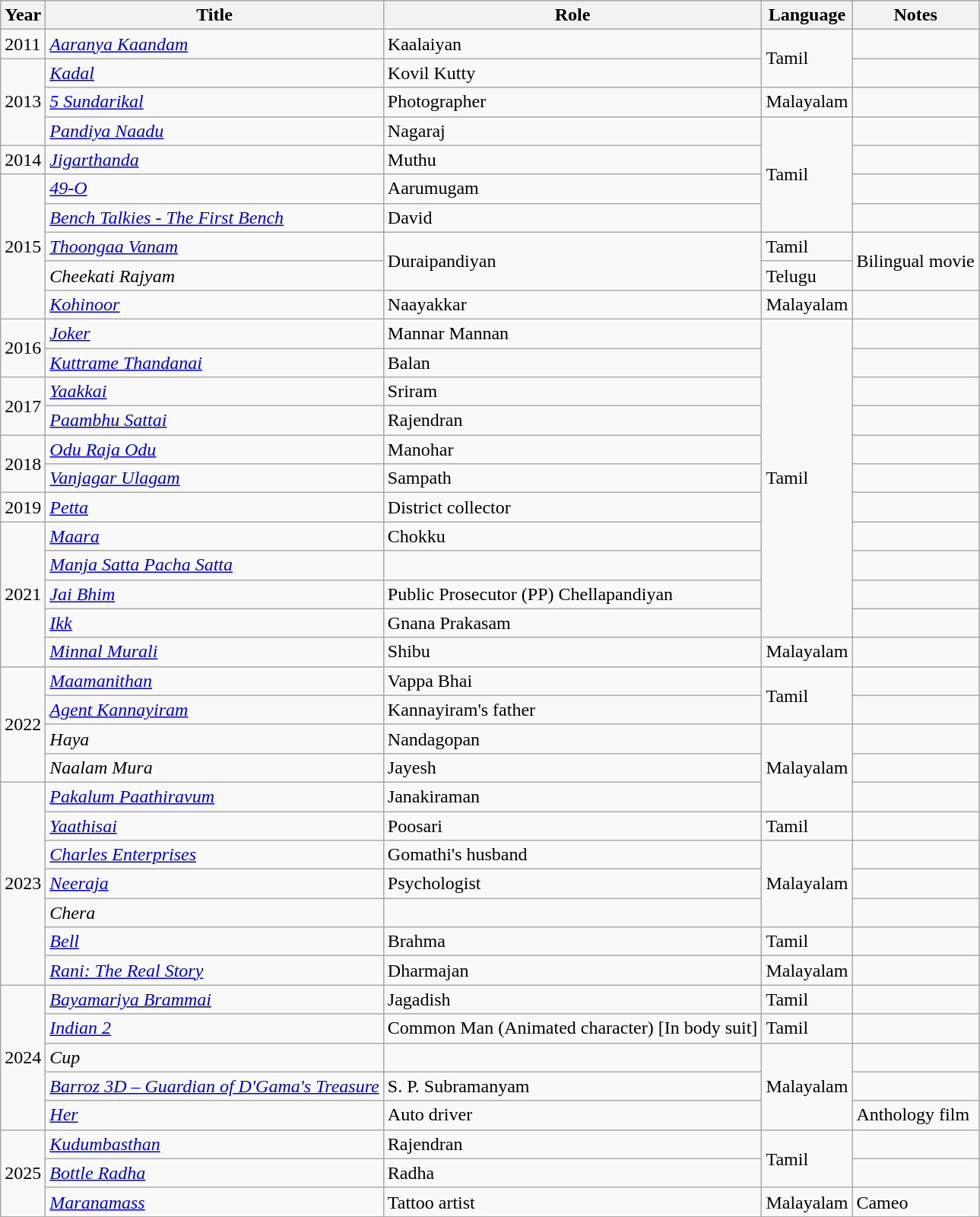<table class="wikitable sortable">
<tr style="background:#ccc; text-align:center;">
<th>Year</th>
<th>Title</th>
<th>Role</th>
<th>Language</th>
<th class="unsortable">Notes</th>
</tr>
<tr>
<td>2011</td>
<td><em><a href='#'>Aaranya Kaandam</a></em></td>
<td>Kaalaiyan</td>
<td rowspan="2">Tamil</td>
<td></td>
</tr>
<tr>
<td rowspan="3">2013</td>
<td><em><a href='#'>Kadal</a></em></td>
<td>Kovil Kutty</td>
<td></td>
</tr>
<tr>
<td><em><a href='#'>5 Sundarikal</a></em></td>
<td>Photographer</td>
<td>Malayalam</td>
<td></td>
</tr>
<tr>
<td><em><a href='#'>Pandiya Naadu</a></em></td>
<td>Nagaraj</td>
<td rowspan="4">Tamil</td>
<td></td>
</tr>
<tr>
<td>2014</td>
<td><em><a href='#'>Jigarthanda</a></em></td>
<td>Muthu</td>
<td></td>
</tr>
<tr>
<td rowspan="5">2015</td>
<td><em><a href='#'>49-O</a></em></td>
<td>Aarumugam</td>
<td></td>
</tr>
<tr>
<td><em><a href='#'>Bench Talkies - The First Bench</a></em></td>
<td>David</td>
<td></td>
</tr>
<tr>
<td><em><a href='#'>Thoongaa Vanam</a></em></td>
<td rowspan="2">Duraipandiyan</td>
<td>Tamil</td>
<td Rowspan=2>Bilingual movie</td>
</tr>
<tr>
<td><em>Cheekati Rajyam</em></td>
<td>Telugu</td>
</tr>
<tr>
<td><em><a href='#'>Kohinoor</a></em></td>
<td>Naayakkar</td>
<td>Malayalam</td>
<td></td>
</tr>
<tr>
<td rowspan="2">2016</td>
<td><em><a href='#'>Joker</a></em></td>
<td>Mannar Mannan</td>
<td rowspan="11">Tamil</td>
<td></td>
</tr>
<tr>
<td><em><a href='#'>Kuttrame Thandanai</a></em></td>
<td>Balan</td>
<td></td>
</tr>
<tr>
<td rowspan="2">2017</td>
<td><em><a href='#'>Yaakkai</a></em></td>
<td>Sriram</td>
<td></td>
</tr>
<tr>
<td><em><a href='#'>Paambhu Sattai</a></em></td>
<td>Rajendran</td>
<td></td>
</tr>
<tr>
<td rowspan="2">2018</td>
<td><em><a href='#'>Odu Raja Odu</a></em></td>
<td>Manohar</td>
<td></td>
</tr>
<tr>
<td><em><a href='#'>Vanjagar Ulagam</a></em></td>
<td>Sampath</td>
<td></td>
</tr>
<tr>
<td>2019</td>
<td><em><a href='#'>Petta</a></em></td>
<td>District collector</td>
<td></td>
</tr>
<tr>
<td rowspan=5>2021</td>
<td><em><a href='#'>Maara</a></em></td>
<td>Chokku</td>
<td></td>
</tr>
<tr>
<td><em><a href='#'>Manja Satta Pacha Satta</a></em></td>
<td></td>
<td></td>
</tr>
<tr>
<td><em><a href='#'>Jai Bhim</a></em></td>
<td>Public Prosecutor (PP) Chellapandiyan</td>
<td></td>
</tr>
<tr>
<td><em><a href='#'>Ikk</a></em></td>
<td>Gnana Prakasam</td>
<td></td>
</tr>
<tr>
<td><em><a href='#'>Minnal Murali</a></em></td>
<td>Shibu</td>
<td>Malayalam</td>
<td></td>
</tr>
<tr>
<td rowspan=4>2022</td>
<td><em><a href='#'>Maamanithan</a></em></td>
<td>Vappa Bhai</td>
<td rowspan="2">Tamil</td>
<td></td>
</tr>
<tr>
<td><em><a href='#'>Agent Kannayiram</a></em></td>
<td>Kannayiram's father</td>
<td></td>
</tr>
<tr>
<td><em>Haya</em></td>
<td>Nandagopan</td>
<td rowspan="3">Malayalam</td>
<td></td>
</tr>
<tr>
<td><em>Naalam Mura</em></td>
<td>Jayesh</td>
<td></td>
</tr>
<tr>
<td rowspan=7>2023</td>
<td><em><a href='#'>Pakalum Paathiravum</a></em></td>
<td>Janakiraman</td>
<td></td>
</tr>
<tr>
<td><em><a href='#'>Yaathisai</a></em></td>
<td>Poosari</td>
<td>Tamil</td>
<td></td>
</tr>
<tr>
<td><em><a href='#'>Charles Enterprises</a></em></td>
<td>Gomathi's husband</td>
<td rowspan="3">Malayalam</td>
<td></td>
</tr>
<tr>
<td><em><a href='#'>Neeraja</a></em></td>
<td>Psychologist</td>
<td></td>
</tr>
<tr>
<td><em>Chera</em></td>
<td></td>
<td></td>
</tr>
<tr>
<td><em><a href='#'>Bell</a></em></td>
<td>Brahma</td>
<td>Tamil</td>
<td></td>
</tr>
<tr>
<td><em><a href='#'>Rani: The Real Story</a></em></td>
<td>Dharmajan</td>
<td>Malayalam</td>
<td></td>
</tr>
<tr>
<td rowspan=5>2024</td>
<td><em><a href='#'>Bayamariya Brammai</a></em></td>
<td>Jagadish</td>
<td>Tamil</td>
<td></td>
</tr>
<tr>
<td><em><a href='#'>Indian 2</a></em></td>
<td>Common Man (Animated character) [In body suit]</td>
<td>Tamil</td>
<td></td>
</tr>
<tr>
<td><em>Cup</em></td>
<td></td>
<td rowspan="3">Malayalam</td>
<td></td>
</tr>
<tr>
<td><em><a href='#'>Barroz 3D – Guardian of D'Gama's Treasure</a></em></td>
<td>S. P. Subramanyam</td>
<td></td>
</tr>
<tr>
<td><em><a href='#'>Her</a></em></td>
<td>Auto driver</td>
<td>Anthology film</td>
</tr>
<tr>
<td rowspan="3">2025</td>
<td><em><a href='#'>Kudumbasthan</a></em></td>
<td>Rajendran</td>
<td rowspan="2">Tamil</td>
<td></td>
</tr>
<tr>
<td><em><a href='#'>Bottle Radha</a></em></td>
<td>Radha</td>
<td></td>
</tr>
<tr>
<td><em><a href='#'>Maranamass</a></em></td>
<td>Tattoo artist</td>
<td>Malayalam</td>
<td>Cameo<br>


</td>
</tr>
</table>
